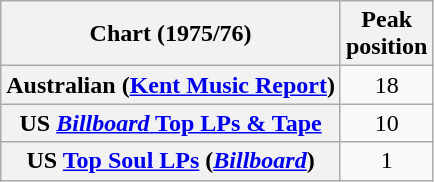<table class="wikitable sortable plainrowheaders" style="text-align:center">
<tr>
<th scope="col">Chart (1975/76)</th>
<th scope="col">Peak<br>position</th>
</tr>
<tr>
<th scope="row">Australian (<a href='#'>Kent Music Report</a>)</th>
<td align="center">18</td>
</tr>
<tr>
<th scope="row">US <a href='#'><em>Billboard</em> Top LPs & Tape</a></th>
<td>10</td>
</tr>
<tr>
<th scope="row">US <a href='#'>Top Soul LPs</a> (<em><a href='#'>Billboard</a></em>)</th>
<td>1</td>
</tr>
</table>
